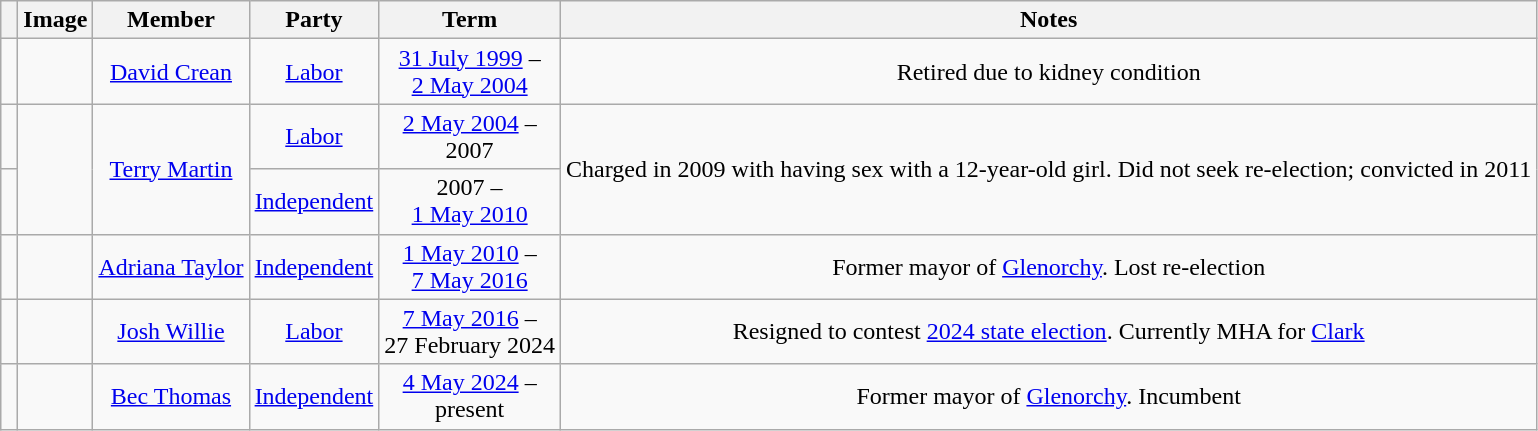<table class="wikitable" style="text-align:center">
<tr>
<th></th>
<th>Image</th>
<th>Member</th>
<th>Party</th>
<th>Term</th>
<th>Notes</th>
</tr>
<tr>
<td> </td>
<td></td>
<td><a href='#'>David Crean</a> <br> </td>
<td><a href='#'>Labor</a></td>
<td><a href='#'>31 July 1999</a> –<br> <a href='#'>2 May 2004</a></td>
<td>Retired due to kidney condition</td>
</tr>
<tr>
<td> </td>
<td rowspan="2"></td>
<td rowspan="2"><a href='#'>Terry Martin</a> <br> </td>
<td><a href='#'>Labor</a></td>
<td><a href='#'>2 May 2004</a> –<br> 2007</td>
<td rowspan="2">Charged in 2009 with having sex with a 12-year-old girl. Did not seek re-election; convicted in 2011</td>
</tr>
<tr>
<td> </td>
<td><a href='#'>Independent</a></td>
<td>2007 –<br> <a href='#'>1 May 2010</a></td>
</tr>
<tr>
<td> </td>
<td></td>
<td><a href='#'>Adriana Taylor</a> <br> </td>
<td><a href='#'>Independent</a></td>
<td><a href='#'>1 May 2010</a> –<br> <a href='#'>7 May 2016</a></td>
<td>Former mayor of <a href='#'>Glenorchy</a>. Lost re-election</td>
</tr>
<tr>
<td> </td>
<td></td>
<td><a href='#'>Josh Willie</a> <br> </td>
<td><a href='#'>Labor</a></td>
<td><a href='#'>7 May 2016</a> –<br> 27 February 2024</td>
<td>Resigned to contest <a href='#'>2024 state election</a>. Currently MHA for <a href='#'>Clark</a></td>
</tr>
<tr>
<td> </td>
<td></td>
<td><a href='#'>Bec Thomas</a></td>
<td><a href='#'>Independent</a></td>
<td><a href='#'>4 May 2024</a> –<br> present</td>
<td>Former mayor of <a href='#'>Glenorchy</a>. Incumbent</td>
</tr>
</table>
